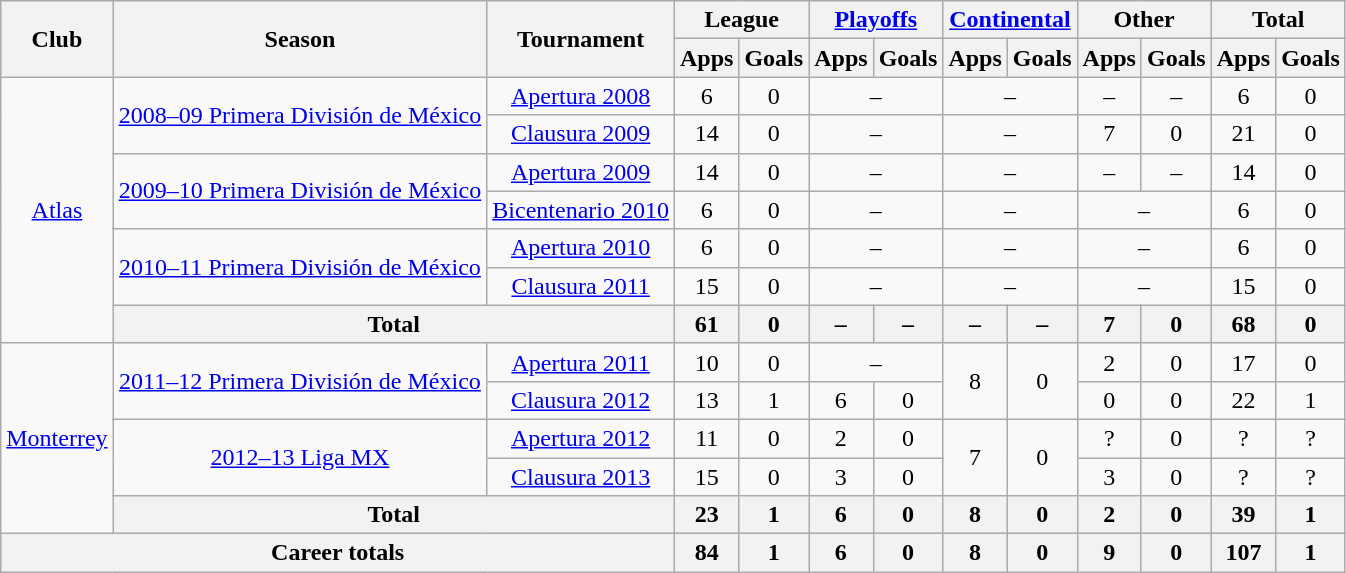<table class="wikitable" style="text-align: center;">
<tr>
<th rowspan="2">Club</th>
<th rowspan="2">Season</th>
<th rowspan="2">Tournament</th>
<th colspan="2">League</th>
<th colspan="2"><a href='#'>Playoffs</a></th>
<th colspan="2"><a href='#'>Continental</a></th>
<th colspan="2">Other</th>
<th colspan="2">Total</th>
</tr>
<tr>
<th>Apps</th>
<th>Goals</th>
<th>Apps</th>
<th>Goals</th>
<th>Apps</th>
<th>Goals</th>
<th>Apps</th>
<th>Goals</th>
<th>Apps</th>
<th>Goals</th>
</tr>
<tr>
<td rowspan="7" valign="center"><a href='#'>Atlas</a></td>
<td rowspan="2"><a href='#'>2008–09 Primera División de México</a></td>
<td><a href='#'>Apertura 2008</a></td>
<td>6</td>
<td>0</td>
<td colspan="2">–</td>
<td colspan="2">–</td>
<td>–</td>
<td>–</td>
<td>6</td>
<td>0</td>
</tr>
<tr>
<td><a href='#'>Clausura 2009</a></td>
<td>14</td>
<td>0</td>
<td colspan="2">–</td>
<td colspan="2">–</td>
<td>7</td>
<td>0</td>
<td>21</td>
<td>0</td>
</tr>
<tr>
<td rowspan="2"><a href='#'>2009–10 Primera División de México</a></td>
<td><a href='#'>Apertura 2009</a></td>
<td>14</td>
<td>0</td>
<td colspan="2">–</td>
<td colspan="2">–</td>
<td>–</td>
<td>–</td>
<td>14</td>
<td>0</td>
</tr>
<tr>
<td><a href='#'>Bicentenario 2010</a></td>
<td>6</td>
<td>0</td>
<td colspan="2">–</td>
<td colspan="2">–</td>
<td colspan="2">–</td>
<td>6</td>
<td>0</td>
</tr>
<tr>
<td rowspan="2"><a href='#'>2010–11 Primera División de México</a></td>
<td><a href='#'>Apertura 2010</a></td>
<td>6</td>
<td>0</td>
<td colspan="2">–</td>
<td colspan="2">–</td>
<td colspan="2">–</td>
<td>6</td>
<td>0</td>
</tr>
<tr>
<td><a href='#'>Clausura 2011</a></td>
<td>15</td>
<td>0</td>
<td colspan="2">–</td>
<td colspan="2">–</td>
<td colspan="2">–</td>
<td>15</td>
<td>0</td>
</tr>
<tr>
<th colspan="2">Total</th>
<th>61</th>
<th>0</th>
<th>–</th>
<th>–</th>
<th>–</th>
<th>–</th>
<th>7</th>
<th>0</th>
<th>68</th>
<th>0</th>
</tr>
<tr>
<td rowspan="5" valign="center"><a href='#'>Monterrey</a></td>
<td rowspan="2"><a href='#'>2011–12 Primera División de México</a></td>
<td><a href='#'>Apertura 2011</a></td>
<td>10</td>
<td>0</td>
<td colspan="2">–</td>
<td rowspan="2">8</td>
<td rowspan="2">0</td>
<td>2</td>
<td>0</td>
<td>17</td>
<td>0</td>
</tr>
<tr>
<td><a href='#'>Clausura 2012</a></td>
<td>13</td>
<td>1</td>
<td>6</td>
<td>0</td>
<td>0</td>
<td>0</td>
<td>22</td>
<td>1</td>
</tr>
<tr>
<td rowspan="2"><a href='#'>2012–13 Liga MX</a></td>
<td><a href='#'>Apertura 2012</a></td>
<td>11</td>
<td>0</td>
<td>2</td>
<td>0</td>
<td rowspan="2">7</td>
<td rowspan="2">0</td>
<td>?</td>
<td>0</td>
<td>?</td>
<td>?</td>
</tr>
<tr>
<td><a href='#'>Clausura 2013</a></td>
<td>15</td>
<td>0</td>
<td>3</td>
<td>0</td>
<td>3</td>
<td>0</td>
<td>?</td>
<td>?</td>
</tr>
<tr>
<th colspan="2">Total</th>
<th>23</th>
<th>1</th>
<th>6</th>
<th>0</th>
<th>8</th>
<th>0</th>
<th>2</th>
<th>0</th>
<th>39</th>
<th>1</th>
</tr>
<tr>
<th colspan="3">Career totals</th>
<th>84</th>
<th>1</th>
<th>6</th>
<th>0</th>
<th>8</th>
<th>0</th>
<th>9</th>
<th>0</th>
<th>107</th>
<th>1</th>
</tr>
</table>
